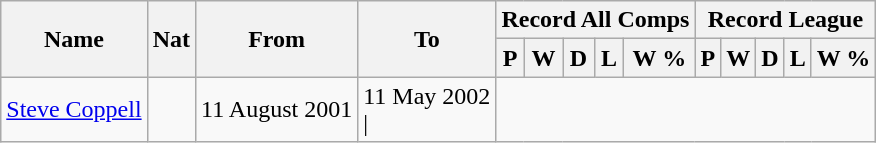<table class="wikitable" style="text-align: center">
<tr>
<th rowspan="2">Name</th>
<th rowspan="2">Nat</th>
<th rowspan="2">From</th>
<th rowspan="2">To</th>
<th colspan="5">Record All Comps</th>
<th colspan="5">Record League</th>
</tr>
<tr>
<th>P</th>
<th>W</th>
<th>D</th>
<th>L</th>
<th>W %</th>
<th>P</th>
<th>W</th>
<th>D</th>
<th>L</th>
<th>W %</th>
</tr>
<tr>
<td align=left><a href='#'>Steve Coppell</a></td>
<td></td>
<td align=left>11 August 2001</td>
<td align=left>11 May 2002<br>|</td>
</tr>
</table>
